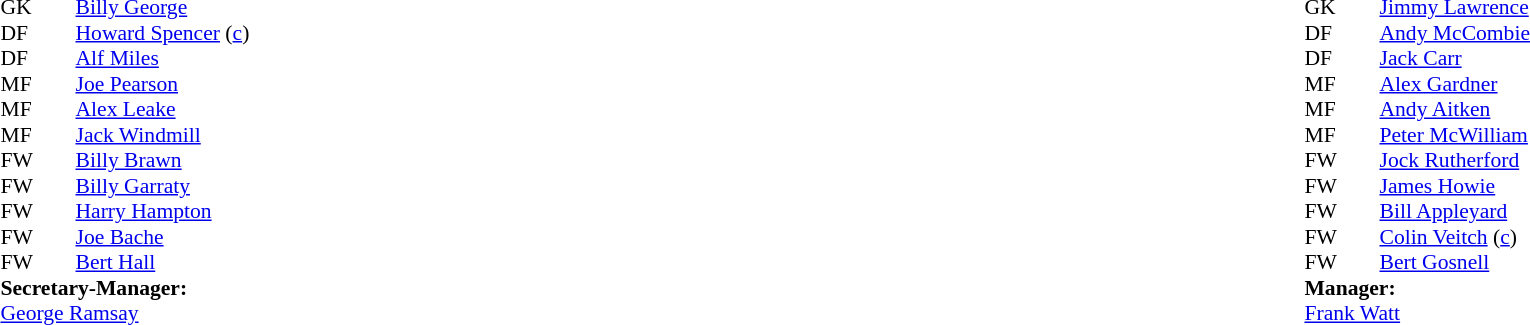<table width="100%">
<tr>
<td valign="top" width="50%"><br><table style="font-size: 90%" cellspacing="0" cellpadding="0">
<tr>
<td colspan="4"></td>
</tr>
<tr>
<th width="25"></th>
<th width="25"></th>
</tr>
<tr>
<td>GK</td>
<td><strong> </strong></td>
<td> <a href='#'>Billy George</a></td>
</tr>
<tr>
<td>DF</td>
<td><strong> </strong></td>
<td> <a href='#'>Howard Spencer</a> (<a href='#'>c</a>)</td>
</tr>
<tr>
<td>DF</td>
<td><strong> </strong></td>
<td> <a href='#'>Alf Miles</a></td>
</tr>
<tr>
<td>MF</td>
<td><strong> </strong></td>
<td> <a href='#'>Joe Pearson</a></td>
</tr>
<tr>
<td>MF</td>
<td><strong> </strong></td>
<td> <a href='#'>Alex Leake</a></td>
</tr>
<tr>
<td>MF</td>
<td><strong> </strong></td>
<td> <a href='#'>Jack Windmill</a></td>
</tr>
<tr>
<td>FW</td>
<td><strong> </strong></td>
<td> <a href='#'>Billy Brawn</a></td>
</tr>
<tr>
<td>FW</td>
<td><strong> </strong></td>
<td> <a href='#'>Billy Garraty</a></td>
</tr>
<tr>
<td>FW</td>
<td><strong> </strong></td>
<td> <a href='#'>Harry Hampton</a></td>
</tr>
<tr>
<td>FW</td>
<td><strong> </strong></td>
<td> <a href='#'>Joe Bache</a></td>
</tr>
<tr>
<td>FW</td>
<td><strong> </strong></td>
<td> <a href='#'>Bert Hall</a></td>
</tr>
<tr>
<td colspan="4"><strong>Secretary-Manager:</strong></td>
</tr>
<tr>
<td colspan="4"> <a href='#'>George Ramsay</a></td>
</tr>
</table>
</td>
<td valign="top" width="50%"><br><table style="font-size: 90%" cellspacing="0" cellpadding="0" align="center">
<tr>
<td colspan="4"></td>
</tr>
<tr>
<th width="25"></th>
<th width="25"></th>
</tr>
<tr>
<td>GK</td>
<td><strong> </strong></td>
<td> <a href='#'>Jimmy Lawrence</a></td>
</tr>
<tr>
<td>DF</td>
<td><strong> </strong></td>
<td> <a href='#'>Andy McCombie</a></td>
</tr>
<tr>
<td>DF</td>
<td><strong> </strong></td>
<td> <a href='#'>Jack Carr</a></td>
</tr>
<tr>
<td>MF</td>
<td><strong> </strong></td>
<td> <a href='#'>Alex Gardner</a></td>
</tr>
<tr>
<td>MF</td>
<td><strong> </strong></td>
<td> <a href='#'>Andy Aitken</a></td>
</tr>
<tr>
<td>MF</td>
<td><strong> </strong></td>
<td> <a href='#'>Peter McWilliam</a></td>
</tr>
<tr>
<td>FW</td>
<td><strong> </strong></td>
<td> <a href='#'>Jock Rutherford</a></td>
</tr>
<tr>
<td>FW</td>
<td><strong> </strong></td>
<td> <a href='#'>James Howie</a></td>
</tr>
<tr>
<td>FW</td>
<td><strong> </strong></td>
<td> <a href='#'>Bill Appleyard</a></td>
</tr>
<tr>
<td>FW</td>
<td><strong> </strong></td>
<td> <a href='#'>Colin Veitch</a> (<a href='#'>c</a>)</td>
</tr>
<tr>
<td>FW</td>
<td><strong> </strong></td>
<td> <a href='#'>Bert Gosnell</a></td>
</tr>
<tr>
<td colspan="4"><strong>Manager:</strong></td>
</tr>
<tr>
<td colspan="4"> <a href='#'>Frank Watt</a></td>
</tr>
</table>
</td>
</tr>
</table>
